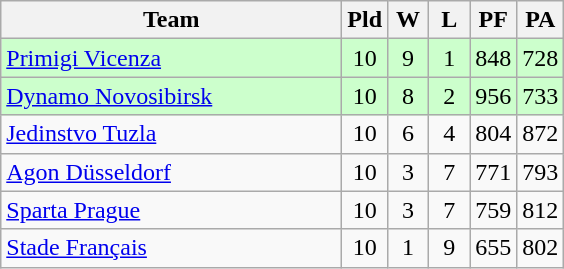<table class="wikitable" style="text-align:center">
<tr>
<th width=220>Team</th>
<th width=20>Pld</th>
<th width=20>W</th>
<th width=20>L</th>
<th width=20>PF</th>
<th width=20>PA</th>
</tr>
<tr bgcolor="#ccffcc">
<td align="left"> <a href='#'>Primigi Vicenza</a></td>
<td>10</td>
<td>9</td>
<td>1</td>
<td>848</td>
<td>728</td>
</tr>
<tr bgcolor="#ccffcc">
<td align="left"> <a href='#'>Dynamo Novosibirsk</a></td>
<td>10</td>
<td>8</td>
<td>2</td>
<td>956</td>
<td>733</td>
</tr>
<tr>
<td align="left"> <a href='#'>Jedinstvo Tuzla</a></td>
<td>10</td>
<td>6</td>
<td>4</td>
<td>804</td>
<td>872</td>
</tr>
<tr>
<td align="left"> <a href='#'>Agon Düsseldorf</a></td>
<td>10</td>
<td>3</td>
<td>7</td>
<td>771</td>
<td>793</td>
</tr>
<tr>
<td align="left"> <a href='#'>Sparta Prague</a></td>
<td>10</td>
<td>3</td>
<td>7</td>
<td>759</td>
<td>812</td>
</tr>
<tr>
<td align="left"> <a href='#'>Stade Français</a></td>
<td>10</td>
<td>1</td>
<td>9</td>
<td>655</td>
<td>802</td>
</tr>
</table>
